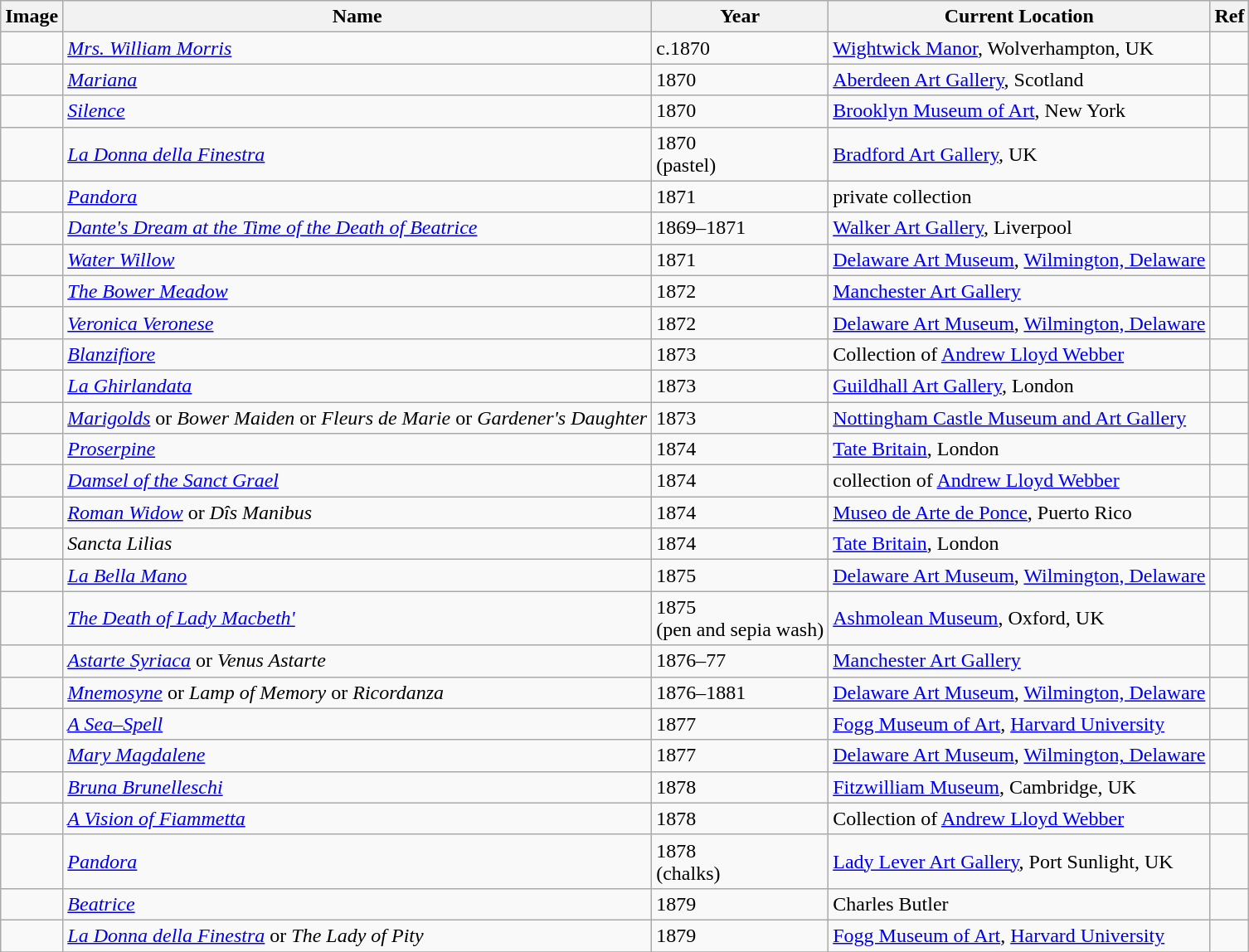<table class="sortable wikitable" style="margin-left:0.5em; text-align:left">
<tr>
<th>Image</th>
<th>Name</th>
<th>Year</th>
<th>Current Location</th>
<th>Ref</th>
</tr>
<tr>
<td></td>
<td><em><a href='#'>Mrs. William Morris</a></em></td>
<td>c.1870</td>
<td><a href='#'>Wightwick Manor</a>, Wolverhampton, UK</td>
<td></td>
</tr>
<tr>
<td></td>
<td><em><a href='#'>Mariana</a></em></td>
<td>1870</td>
<td><a href='#'>Aberdeen Art Gallery</a>, Scotland</td>
<td></td>
</tr>
<tr>
<td></td>
<td><em><a href='#'>Silence</a></em></td>
<td>1870</td>
<td><a href='#'>Brooklyn Museum of Art</a>, New York</td>
<td></td>
</tr>
<tr>
<td></td>
<td><em><a href='#'>La Donna della Finestra</a></em></td>
<td>1870 <br> (pastel)</td>
<td><a href='#'>Bradford Art Gallery</a>, UK</td>
<td></td>
</tr>
<tr>
<td></td>
<td><em><a href='#'>Pandora</a></em></td>
<td>1871</td>
<td>private collection</td>
<td></td>
</tr>
<tr>
<td></td>
<td><em><a href='#'>Dante's Dream at the Time of the Death of Beatrice</a></em></td>
<td>1869–1871</td>
<td><a href='#'>Walker Art Gallery</a>, Liverpool</td>
<td></td>
</tr>
<tr>
<td></td>
<td><em><a href='#'>Water Willow</a></em></td>
<td>1871</td>
<td><a href='#'>Delaware Art Museum</a>, <a href='#'>Wilmington, Delaware</a></td>
<td></td>
</tr>
<tr>
<td></td>
<td><em><a href='#'>The Bower Meadow</a></em></td>
<td>1872</td>
<td><a href='#'>Manchester Art Gallery</a></td>
<td></td>
</tr>
<tr>
<td></td>
<td><em><a href='#'>Veronica Veronese</a></em></td>
<td>1872</td>
<td><a href='#'>Delaware Art Museum</a>, <a href='#'>Wilmington, Delaware</a></td>
<td></td>
</tr>
<tr>
<td></td>
<td><em><a href='#'>Blanzifiore</a></em></td>
<td>1873</td>
<td>Collection of <a href='#'>Andrew Lloyd Webber</a></td>
<td></td>
</tr>
<tr>
<td></td>
<td><em><a href='#'>La Ghirlandata</a></em></td>
<td>1873</td>
<td><a href='#'>Guildhall Art Gallery</a>, London</td>
<td></td>
</tr>
<tr>
<td></td>
<td><em><a href='#'>Marigolds</a></em> or <em>Bower Maiden</em> or <em>Fleurs de Marie</em> or <em>Gardener's Daughter</em></td>
<td>1873</td>
<td><a href='#'>Nottingham Castle Museum and Art Gallery</a></td>
<td></td>
</tr>
<tr>
<td></td>
<td><em><a href='#'>Proserpine</a></em></td>
<td>1874</td>
<td><a href='#'>Tate Britain</a>, London</td>
<td></td>
</tr>
<tr>
<td></td>
<td><em><a href='#'>Damsel of the Sanct Grael</a></em></td>
<td>1874</td>
<td>collection of <a href='#'>Andrew Lloyd Webber</a></td>
<td></td>
</tr>
<tr>
<td></td>
<td><em><a href='#'>Roman Widow</a></em> or <em>Dîs Manibus</em></td>
<td>1874</td>
<td><a href='#'>Museo de Arte de Ponce</a>, Puerto Rico</td>
<td></td>
</tr>
<tr>
<td></td>
<td><em>Sancta Lilias</em></td>
<td>1874</td>
<td><a href='#'>Tate Britain</a>, London</td>
<td></td>
</tr>
<tr>
<td></td>
<td><em><a href='#'>La Bella Mano</a></em></td>
<td>1875</td>
<td><a href='#'>Delaware Art Museum</a>, <a href='#'>Wilmington, Delaware</a></td>
<td></td>
</tr>
<tr>
<td></td>
<td><em><a href='#'>The Death of Lady Macbeth'</a></em></td>
<td>1875 <br> (pen and sepia wash)</td>
<td><a href='#'>Ashmolean Museum</a>, Oxford, UK</td>
<td></td>
</tr>
<tr>
<td></td>
<td><em><a href='#'>Astarte Syriaca</a></em> or <em>Venus Astarte</em></td>
<td>1876–77</td>
<td><a href='#'>Manchester Art Gallery</a></td>
<td></td>
</tr>
<tr>
<td></td>
<td><em><a href='#'>Mnemosyne</a></em> or <em>Lamp of Memory</em> or <em>Ricordanza</em></td>
<td>1876–1881</td>
<td><a href='#'>Delaware Art Museum</a>, <a href='#'>Wilmington, Delaware</a></td>
<td></td>
</tr>
<tr>
<td></td>
<td><em><a href='#'>A Sea–Spell</a></em></td>
<td>1877</td>
<td><a href='#'>Fogg Museum of Art</a>, <a href='#'>Harvard University</a></td>
<td></td>
</tr>
<tr>
<td></td>
<td><em><a href='#'>Mary Magdalene</a></em></td>
<td>1877</td>
<td><a href='#'>Delaware Art Museum</a>, <a href='#'>Wilmington, Delaware</a></td>
<td></td>
</tr>
<tr>
<td></td>
<td><em><a href='#'>Bruna Brunelleschi</a></em></td>
<td>1878</td>
<td><a href='#'>Fitzwilliam Museum</a>, Cambridge, UK</td>
<td></td>
</tr>
<tr>
<td></td>
<td><em><a href='#'>A Vision of Fiammetta</a></em></td>
<td>1878</td>
<td>Collection of <a href='#'>Andrew Lloyd Webber</a></td>
<td></td>
</tr>
<tr>
<td></td>
<td><em><a href='#'>Pandora</a></em></td>
<td>1878 <br> (chalks)</td>
<td><a href='#'>Lady Lever Art Gallery</a>, Port Sunlight, UK</td>
<td></td>
</tr>
<tr>
<td></td>
<td><em><a href='#'>Beatrice</a></em></td>
<td>1879</td>
<td>Charles Butler</td>
<td></td>
</tr>
<tr>
<td></td>
<td><em><a href='#'>La Donna della Finestra</a></em> or <em>The Lady of Pity</em></td>
<td>1879</td>
<td><a href='#'>Fogg Museum of Art</a>, <a href='#'>Harvard University</a></td>
<td></td>
</tr>
<tr>
</tr>
</table>
